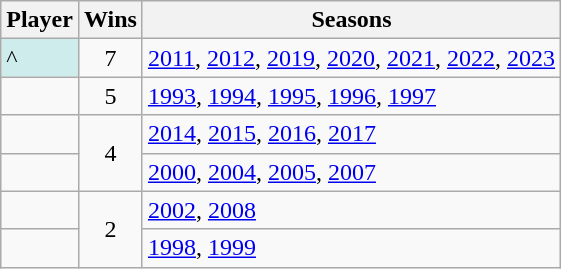<table class="wikitable sortable">
<tr>
<th>Player</th>
<th>Wins</th>
<th class="unsortable">Seasons</th>
</tr>
<tr>
<td style="text-align:left; background:#cfecec;">^</td>
<td style="text-align:center;">7</td>
<td><a href='#'>2011</a>, <a href='#'>2012</a>, <a href='#'>2019</a>, <a href='#'>2020</a>, <a href='#'>2021</a>, <a href='#'>2022</a>, <a href='#'>2023</a></td>
</tr>
<tr>
<td></td>
<td style="text-align:center;">5</td>
<td><a href='#'>1993</a>, <a href='#'>1994</a>, <a href='#'>1995</a>, <a href='#'>1996</a>, <a href='#'>1997</a></td>
</tr>
<tr>
<td></td>
<td style="text-align:center;" rowspan="2">4</td>
<td><a href='#'>2014</a>, <a href='#'>2015</a>, <a href='#'>2016</a>, <a href='#'>2017</a></td>
</tr>
<tr>
<td></td>
<td><a href='#'>2000</a>, <a href='#'>2004</a>, <a href='#'>2005</a>, <a href='#'>2007</a></td>
</tr>
<tr>
<td></td>
<td style="text-align:center;" rowspan="2">2</td>
<td><a href='#'>2002</a>, <a href='#'>2008</a></td>
</tr>
<tr>
<td></td>
<td><a href='#'>1998</a>, <a href='#'>1999</a></td>
</tr>
</table>
